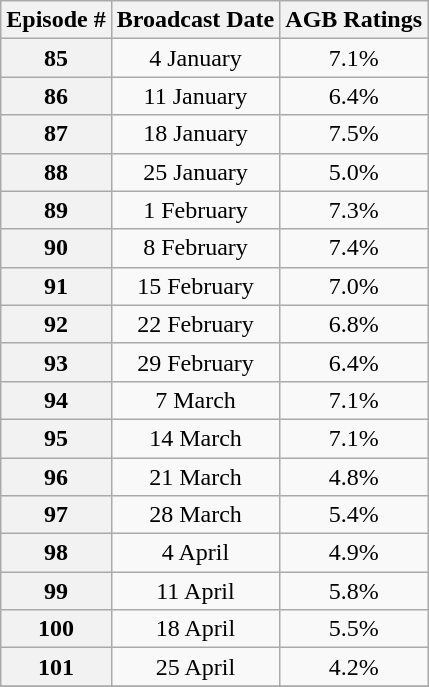<table class=wikitable style=text-align:center>
<tr>
<th>Episode #</th>
<th>Broadcast Date</th>
<th>AGB Ratings<br></th>
</tr>
<tr>
<th>85</th>
<td>4 January</td>
<td>7.1%</td>
</tr>
<tr>
<th>86</th>
<td>11 January</td>
<td>6.4%</td>
</tr>
<tr>
<th>87</th>
<td>18 January</td>
<td>7.5%</td>
</tr>
<tr>
<th>88</th>
<td>25 January</td>
<td>5.0%</td>
</tr>
<tr>
<th>89</th>
<td>1 February</td>
<td>7.3%</td>
</tr>
<tr>
<th>90</th>
<td>8 February</td>
<td>7.4%</td>
</tr>
<tr>
<th>91</th>
<td>15 February</td>
<td>7.0%</td>
</tr>
<tr>
<th>92</th>
<td>22 February</td>
<td>6.8%</td>
</tr>
<tr>
<th>93</th>
<td>29 February</td>
<td>6.4%</td>
</tr>
<tr>
<th>94</th>
<td>7 March</td>
<td>7.1%</td>
</tr>
<tr>
<th>95</th>
<td>14 March</td>
<td>7.1%</td>
</tr>
<tr>
<th>96</th>
<td>21 March</td>
<td>4.8%</td>
</tr>
<tr>
<th>97</th>
<td>28 March</td>
<td>5.4%</td>
</tr>
<tr>
<th>98</th>
<td>4 April</td>
<td>4.9%</td>
</tr>
<tr>
<th>99</th>
<td>11 April</td>
<td>5.8%</td>
</tr>
<tr>
<th>100</th>
<td>18 April</td>
<td>5.5%</td>
</tr>
<tr>
<th>101</th>
<td>25 April</td>
<td>4.2%</td>
</tr>
<tr>
</tr>
</table>
